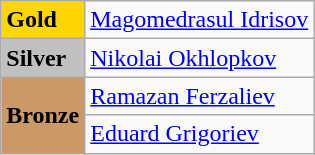<table class="wikitable">
<tr>
<td bgcolor="gold"><strong>Gold</strong></td>
<td> <a href='#'>Magomedrasul Idrisov</a></td>
</tr>
<tr>
<td bgcolor="silver"><strong>Silver</strong></td>
<td> <a href='#'>Nikolai Okhlopkov</a></td>
</tr>
<tr>
<td rowspan="2" bgcolor="#cc9966"><strong>Bronze</strong></td>
<td> <a href='#'>Ramazan Ferzaliev</a></td>
</tr>
<tr>
<td> <a href='#'>Eduard Grigoriev</a></td>
</tr>
</table>
